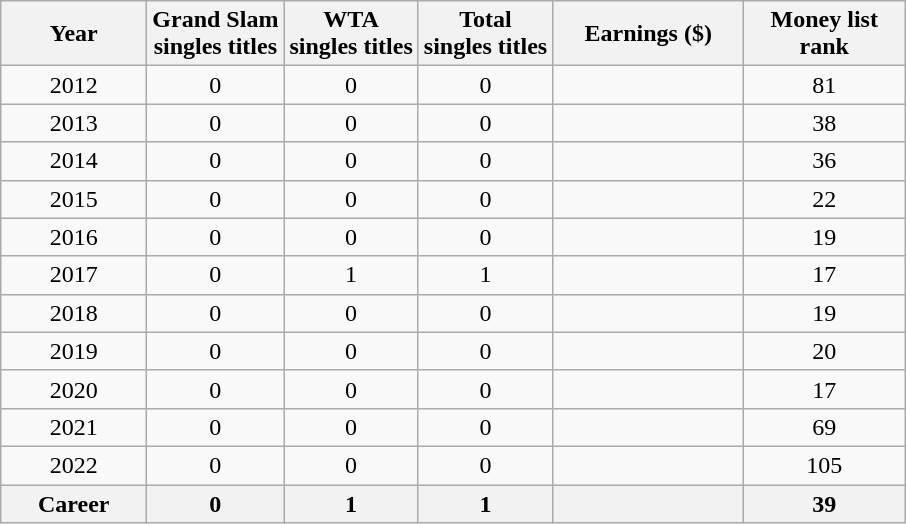<table class="wikitable" style="text-align:center;">
<tr>
<th width="90">Year</th>
<th>Grand Slam<br>singles titles</th>
<th>WTA <br>singles titles</th>
<th>Total<br>singles titles</th>
<th width="120">Earnings ($)</th>
<th width="100">Money list rank</th>
</tr>
<tr>
<td>2012</td>
<td>0</td>
<td>0</td>
<td>0</td>
<td align="right"></td>
<td>81</td>
</tr>
<tr>
<td>2013</td>
<td>0</td>
<td>0</td>
<td>0</td>
<td align="right"></td>
<td>38</td>
</tr>
<tr>
<td>2014</td>
<td>0</td>
<td>0</td>
<td>0</td>
<td align="right"></td>
<td>36</td>
</tr>
<tr>
<td>2015</td>
<td>0</td>
<td>0</td>
<td>0</td>
<td align="right"></td>
<td>22</td>
</tr>
<tr>
<td>2016</td>
<td>0</td>
<td>0</td>
<td>0</td>
<td align="right"></td>
<td>19</td>
</tr>
<tr>
<td>2017</td>
<td>0</td>
<td>1</td>
<td>1</td>
<td align="right"></td>
<td>17</td>
</tr>
<tr>
<td>2018</td>
<td>0</td>
<td>0</td>
<td>0</td>
<td align="right"></td>
<td>19</td>
</tr>
<tr>
<td>2019</td>
<td>0</td>
<td>0</td>
<td>0</td>
<td align="right"></td>
<td>20</td>
</tr>
<tr>
<td>2020</td>
<td>0</td>
<td>0</td>
<td>0</td>
<td align="right"></td>
<td>17</td>
</tr>
<tr>
<td>2021</td>
<td>0</td>
<td>0</td>
<td>0</td>
<td align="right"></td>
<td>69</td>
</tr>
<tr>
<td>2022</td>
<td>0</td>
<td>0</td>
<td>0</td>
<td align="right"></td>
<td>105</td>
</tr>
<tr>
<th>Career</th>
<th>0</th>
<th>1</th>
<th>1</th>
<th align="right"></th>
<th>39</th>
</tr>
</table>
